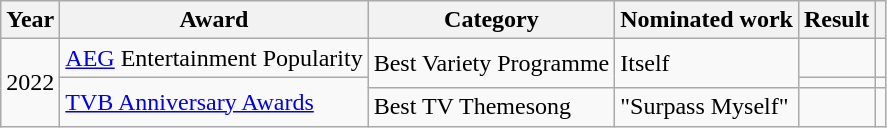<table class="wikitable sortable plainrowheaders">
<tr>
<th scope="col">Year</th>
<th scope="col">Award</th>
<th scope="col">Category</th>
<th scope="col">Nominated work</th>
<th scope="col">Result</th>
<th scope="col" class="unsortable"></th>
</tr>
<tr>
<td rowspan="3">2022</td>
<td><a href='#'>AEG</a> Entertainment Popularity</td>
<td rowspan="2">Best Variety Programme</td>
<td rowspan="2">Itself</td>
<td></td>
<td></td>
</tr>
<tr>
<td rowspan="2"><a href='#'>TVB Anniversary Awards</a></td>
<td></td>
<td></td>
</tr>
<tr>
<td>Best TV Themesong</td>
<td>"Surpass Myself"</td>
<td></td>
<td></td>
</tr>
</table>
